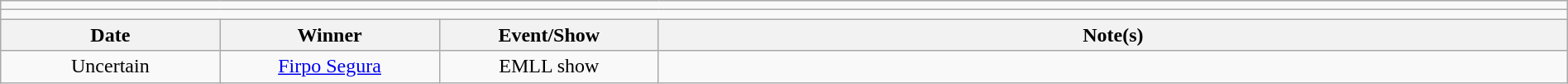<table class="wikitable" style="text-align:center; width:100%;">
<tr>
<td colspan="5"></td>
</tr>
<tr>
<td colspan="5"><strong></strong></td>
</tr>
<tr>
<th width=14%>Date</th>
<th width=14%>Winner</th>
<th width=14%>Event/Show</th>
<th width=58%>Note(s)</th>
</tr>
<tr>
<td>Uncertain</td>
<td><a href='#'>Firpo Segura</a></td>
<td>EMLL show</td>
<td align=left></td>
</tr>
</table>
